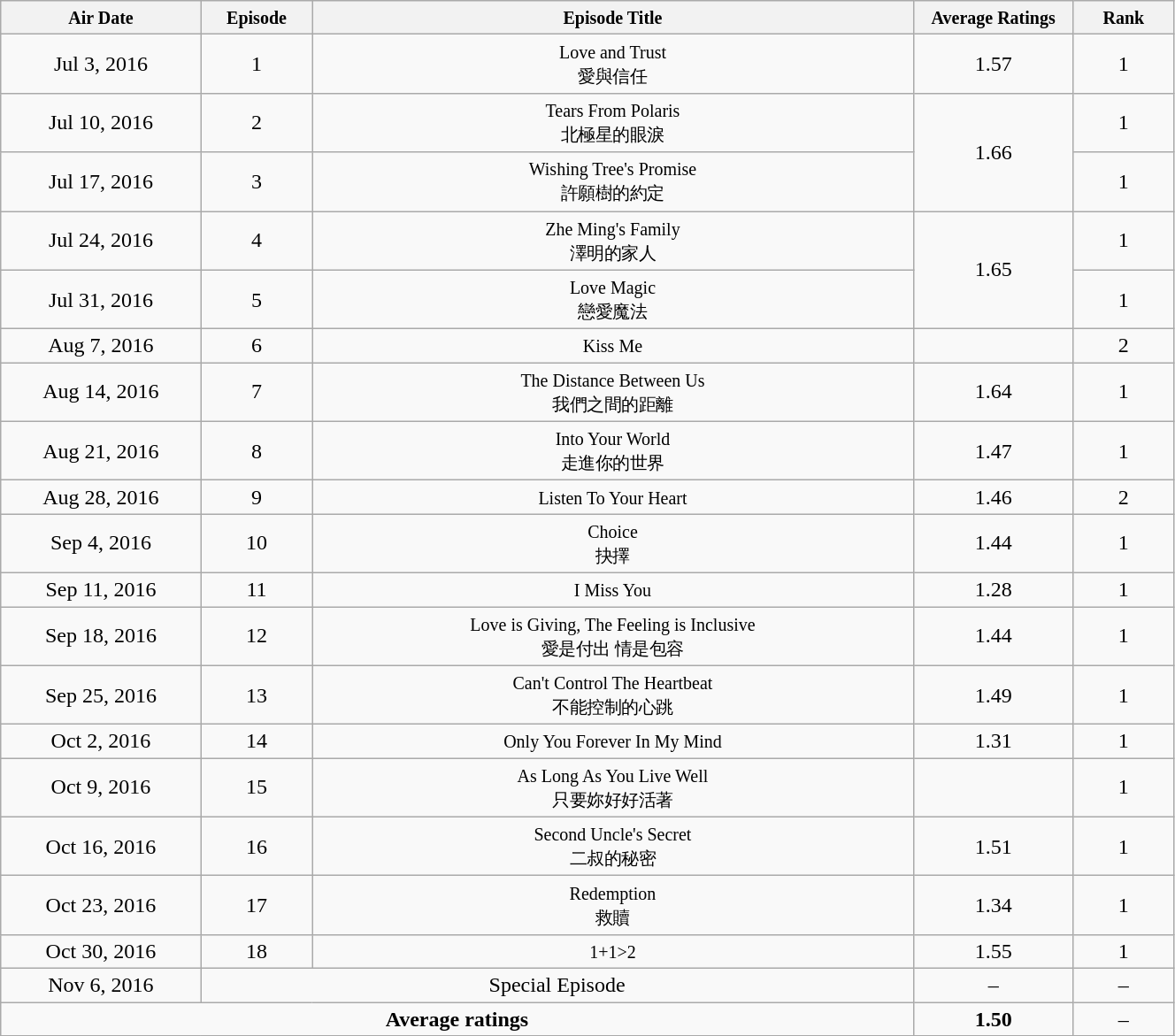<table class="wikitable" style="text-align:center;width:70%;">
<tr>
<th width="10%"><small><strong>Air Date</strong></small></th>
<th width="5%"><small><strong>Episode</strong></small></th>
<th width="30%"><small>Episode Title</small></th>
<th width="8%"><small><strong>Average Ratings</strong></small></th>
<th width="5%"><small><strong>Rank</strong></small></th>
</tr>
<tr>
<td>Jul 3, 2016</td>
<td>1</td>
<td><small>Love and Trust<br>愛與信任</small></td>
<td>1.57</td>
<td>1</td>
</tr>
<tr>
<td>Jul 10, 2016</td>
<td>2</td>
<td><small>Tears From Polaris<br>北極星的眼淚</small></td>
<td rowspan=2>1.66</td>
<td>1</td>
</tr>
<tr>
<td>Jul 17, 2016</td>
<td>3</td>
<td><small>Wishing Tree's Promise<br>許願樹的約定</small></td>
<td>1</td>
</tr>
<tr>
<td>Jul 24, 2016</td>
<td>4</td>
<td><small>Zhe Ming's Family<br>澤明的家人</small></td>
<td rowspan=2>1.65</td>
<td>1</td>
</tr>
<tr>
<td>Jul 31, 2016</td>
<td>5</td>
<td><small>Love Magic<br>戀愛魔法</small></td>
<td>1</td>
</tr>
<tr>
<td>Aug 7, 2016</td>
<td>6</td>
<td><small>Kiss Me</small></td>
<td><strong></strong></td>
<td>2</td>
</tr>
<tr>
<td>Aug 14, 2016</td>
<td>7</td>
<td><small>The Distance Between Us<br>我們之間的距離</small></td>
<td>1.64</td>
<td>1</td>
</tr>
<tr>
<td>Aug 21, 2016</td>
<td>8</td>
<td><small>Into Your World<br>走進你的世界</small></td>
<td>1.47</td>
<td>1</td>
</tr>
<tr>
<td>Aug 28, 2016</td>
<td>9</td>
<td><small>Listen To Your Heart</small></td>
<td>1.46</td>
<td>2</td>
</tr>
<tr>
<td>Sep 4, 2016</td>
<td>10</td>
<td><small>Choice<br>抉擇</small></td>
<td>1.44</td>
<td>1</td>
</tr>
<tr>
<td>Sep 11, 2016</td>
<td>11</td>
<td><small>I Miss You</small></td>
<td>1.28</td>
<td>1</td>
</tr>
<tr>
<td>Sep 18, 2016</td>
<td>12</td>
<td><small>Love is Giving, The Feeling is Inclusive<br>愛是付出 情是包容</small></td>
<td>1.44</td>
<td>1</td>
</tr>
<tr>
<td>Sep 25, 2016</td>
<td>13</td>
<td><small>Can't Control The Heartbeat<br>不能控制的心跳</small></td>
<td>1.49</td>
<td>1</td>
</tr>
<tr>
<td>Oct 2, 2016</td>
<td>14</td>
<td><small>Only You Forever In My Mind</small></td>
<td>1.31</td>
<td>1</td>
</tr>
<tr>
<td>Oct 9, 2016</td>
<td>15</td>
<td><small>As Long As You Live Well<br>只要妳好好活著</small></td>
<td><strong></strong></td>
<td>1</td>
</tr>
<tr>
<td>Oct 16, 2016</td>
<td>16</td>
<td><small>Second Uncle's Secret<br>二叔的秘密</small></td>
<td>1.51</td>
<td>1</td>
</tr>
<tr>
<td>Oct 23, 2016</td>
<td>17</td>
<td><small>Redemption<br>救贖</small></td>
<td>1.34</td>
<td>1</td>
</tr>
<tr>
<td>Oct 30, 2016</td>
<td>18</td>
<td><small>1+1>2</small></td>
<td>1.55</td>
<td>1</td>
</tr>
<tr>
<td>Nov 6, 2016</td>
<td colspan=2>Special Episode</td>
<td>–</td>
<td>–</td>
</tr>
<tr>
<td colspan=3><strong>Average ratings</strong></td>
<td><strong>1.50</strong></td>
<td>–</td>
</tr>
<tr>
</tr>
</table>
